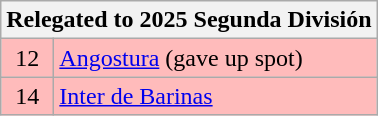<table class="wikitable">
<tr>
<th colspan=3>Relegated to 2025 Segunda División</th>
</tr>
<tr bgcolor=#FFBBBB>
<td width=28 align=center>12</td>
<td><a href='#'>Angostura</a> (gave up spot)</td>
</tr>
<tr bgcolor=#FFBBBB>
<td width=28 align=center>14</td>
<td><a href='#'>Inter de Barinas</a></td>
</tr>
</table>
